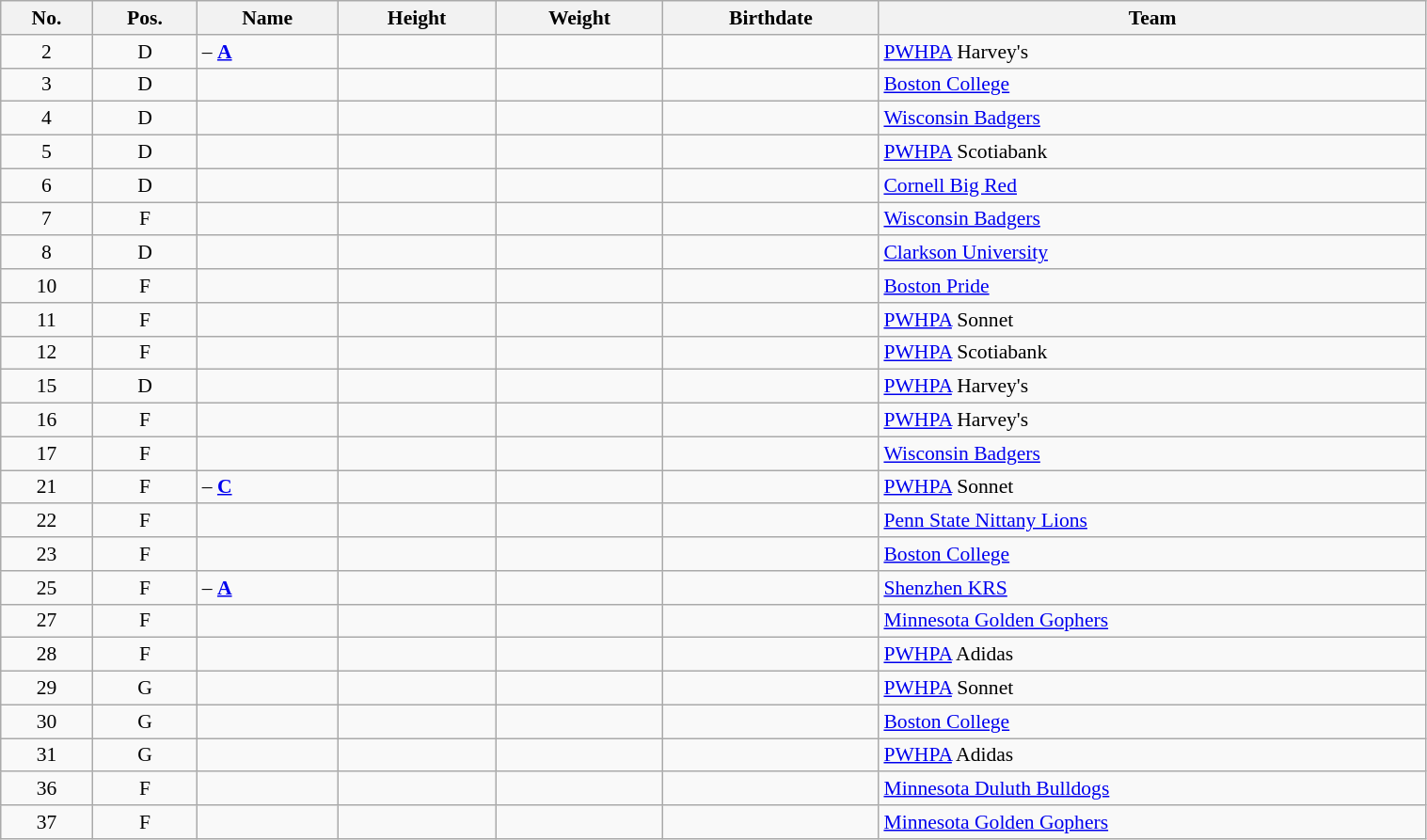<table class="wikitable sortable" width="80%" style="font-size: 90%; text-align: center;">
<tr>
<th>No.</th>
<th>Pos.</th>
<th>Name</th>
<th>Height</th>
<th>Weight</th>
<th>Birthdate</th>
<th>Team</th>
</tr>
<tr>
<td>2</td>
<td>D</td>
<td align=left> – <a href='#'><strong>A</strong></a></td>
<td></td>
<td></td>
<td></td>
<td style="text-align:left;"> <a href='#'>PWHPA</a> Harvey's</td>
</tr>
<tr>
<td>3</td>
<td>D</td>
<td align=left></td>
<td></td>
<td></td>
<td></td>
<td style="text-align:left;"> <a href='#'>Boston College</a></td>
</tr>
<tr>
<td>4</td>
<td>D</td>
<td align=left></td>
<td></td>
<td></td>
<td></td>
<td style="text-align:left;"> <a href='#'>Wisconsin Badgers</a></td>
</tr>
<tr>
<td>5</td>
<td>D</td>
<td align=left></td>
<td></td>
<td></td>
<td></td>
<td style="text-align:left;"> <a href='#'>PWHPA</a> Scotiabank</td>
</tr>
<tr>
<td>6</td>
<td>D</td>
<td align=left></td>
<td></td>
<td></td>
<td></td>
<td style="text-align:left;"> <a href='#'>Cornell Big Red</a></td>
</tr>
<tr>
<td>7</td>
<td>F</td>
<td align=left></td>
<td></td>
<td></td>
<td></td>
<td style="text-align:left;"> <a href='#'>Wisconsin Badgers</a></td>
</tr>
<tr>
<td>8</td>
<td>D</td>
<td align=left></td>
<td></td>
<td></td>
<td></td>
<td style="text-align:left;"> <a href='#'>Clarkson University</a></td>
</tr>
<tr>
<td>10</td>
<td>F</td>
<td align=left></td>
<td></td>
<td></td>
<td></td>
<td style="text-align:left;"> <a href='#'>Boston Pride</a></td>
</tr>
<tr>
<td>11</td>
<td>F</td>
<td align=left></td>
<td></td>
<td></td>
<td></td>
<td style="text-align:left;"> <a href='#'>PWHPA</a> Sonnet</td>
</tr>
<tr>
<td>12</td>
<td>F</td>
<td align=left></td>
<td></td>
<td></td>
<td></td>
<td style="text-align:left;"> <a href='#'>PWHPA</a> Scotiabank</td>
</tr>
<tr>
<td>15</td>
<td>D</td>
<td align=left></td>
<td></td>
<td></td>
<td></td>
<td style="text-align:left;"> <a href='#'>PWHPA</a> Harvey's</td>
</tr>
<tr>
<td>16</td>
<td>F</td>
<td align=left></td>
<td></td>
<td></td>
<td></td>
<td style="text-align:left;"> <a href='#'>PWHPA</a> Harvey's</td>
</tr>
<tr>
<td>17</td>
<td>F</td>
<td align=left></td>
<td></td>
<td></td>
<td></td>
<td style="text-align:left;"> <a href='#'>Wisconsin Badgers</a></td>
</tr>
<tr>
<td>21</td>
<td>F</td>
<td align=left> – <a href='#'><strong>C</strong></a></td>
<td></td>
<td></td>
<td></td>
<td style="text-align:left;"> <a href='#'>PWHPA</a> Sonnet</td>
</tr>
<tr>
<td>22</td>
<td>F</td>
<td align=left></td>
<td></td>
<td></td>
<td></td>
<td style="text-align:left;"> <a href='#'>Penn State Nittany Lions</a></td>
</tr>
<tr>
<td>23</td>
<td>F</td>
<td align=left></td>
<td></td>
<td></td>
<td></td>
<td style="text-align:left;"> <a href='#'>Boston College</a></td>
</tr>
<tr>
<td>25</td>
<td>F</td>
<td align=left> – <a href='#'><strong>A</strong></a></td>
<td></td>
<td></td>
<td></td>
<td style="text-align:left;"> <a href='#'>Shenzhen KRS</a></td>
</tr>
<tr>
<td>27</td>
<td>F</td>
<td align=left></td>
<td></td>
<td></td>
<td></td>
<td style="text-align:left;"> <a href='#'>Minnesota Golden Gophers</a></td>
</tr>
<tr>
<td>28</td>
<td>F</td>
<td align=left></td>
<td></td>
<td></td>
<td></td>
<td style="text-align:left;"> <a href='#'>PWHPA</a> Adidas</td>
</tr>
<tr>
<td>29</td>
<td>G</td>
<td align=left></td>
<td></td>
<td></td>
<td></td>
<td style="text-align:left;"> <a href='#'>PWHPA</a> Sonnet</td>
</tr>
<tr>
<td>30</td>
<td>G</td>
<td align=left></td>
<td></td>
<td></td>
<td></td>
<td style="text-align:left;"> <a href='#'>Boston College</a></td>
</tr>
<tr>
<td>31</td>
<td>G</td>
<td align=left></td>
<td></td>
<td></td>
<td></td>
<td style="text-align:left;"> <a href='#'>PWHPA</a> Adidas</td>
</tr>
<tr>
<td>36</td>
<td>F</td>
<td align=left></td>
<td></td>
<td></td>
<td></td>
<td style="text-align:left;"> <a href='#'>Minnesota Duluth Bulldogs</a></td>
</tr>
<tr>
<td>37</td>
<td>F</td>
<td align=left></td>
<td></td>
<td></td>
<td></td>
<td style="text-align:left;"> <a href='#'>Minnesota Golden Gophers</a></td>
</tr>
</table>
